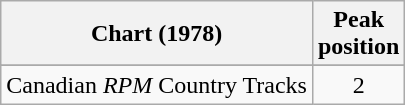<table class="wikitable sortable">
<tr>
<th align="left">Chart (1978)</th>
<th align="center">Peak<br>position</th>
</tr>
<tr>
</tr>
<tr>
<td align="left">Canadian <em>RPM</em> Country Tracks</td>
<td align="center">2</td>
</tr>
</table>
